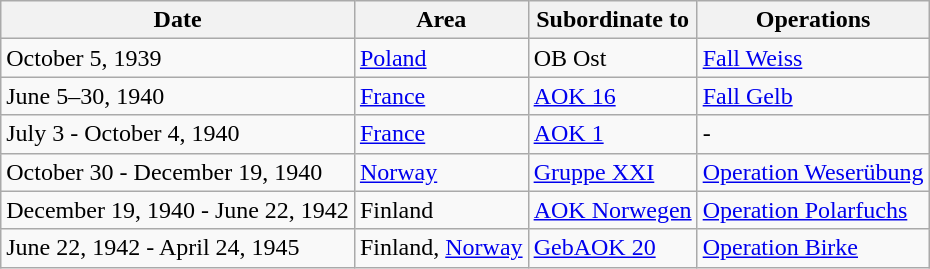<table class="wikitable">
<tr>
<th>Date</th>
<th>Area</th>
<th>Subordinate to</th>
<th>Operations</th>
</tr>
<tr>
<td>October 5, 1939</td>
<td><a href='#'>Poland</a></td>
<td>OB Ost</td>
<td><a href='#'>Fall Weiss</a></td>
</tr>
<tr>
<td>June 5–30, 1940</td>
<td><a href='#'>France</a></td>
<td><a href='#'>AOK 16</a></td>
<td><a href='#'>Fall Gelb</a></td>
</tr>
<tr>
<td>July 3 - October 4, 1940</td>
<td><a href='#'>France</a></td>
<td><a href='#'>AOK 1</a></td>
<td>-</td>
</tr>
<tr>
<td>October 30 - December 19, 1940</td>
<td><a href='#'>Norway</a></td>
<td><a href='#'>Gruppe XXI</a></td>
<td><a href='#'>Operation Weserübung</a></td>
</tr>
<tr>
<td>December 19, 1940 - June 22, 1942</td>
<td>Finland</td>
<td><a href='#'>AOK Norwegen</a></td>
<td><a href='#'>Operation Polarfuchs</a></td>
</tr>
<tr>
<td>June 22, 1942 - April 24, 1945</td>
<td>Finland, <a href='#'>Norway</a></td>
<td><a href='#'>GebAOK 20</a></td>
<td><a href='#'>Operation Birke</a></td>
</tr>
</table>
